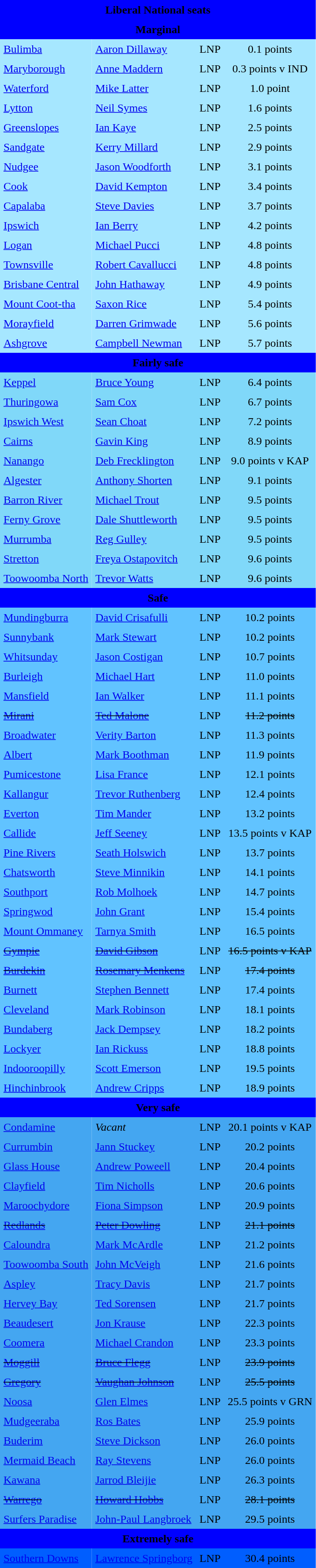<table class="toccolours" cellpadding="5" cellspacing="0" style="float:left; margin-right:.5em; margin-top:.4em; font-size:90 points;">
<tr>
<td colspan="4"  style="text-align:center; background:blue;"><span><strong>Liberal National seats</strong></span></td>
</tr>
<tr>
<td colspan="4"  style="text-align:center; background:blue;"><span><strong>Marginal</strong></span></td>
</tr>
<tr>
<td style="text-align:left; background:#a6e7ff;"><a href='#'>Bulimba</a></td>
<td style="text-align:left; background:#a6e7ff;"><a href='#'>Aaron Dillaway</a></td>
<td style="text-align:left; background:#a6e7ff;">LNP</td>
<td style="text-align:center; background:#a6e7ff;">0.1 points</td>
</tr>
<tr>
<td style="text-align:left; background:#a6e7ff;"><a href='#'>Maryborough</a></td>
<td style="text-align:left; background:#a6e7ff;"><a href='#'>Anne Maddern</a></td>
<td style="text-align:left; background:#a6e7ff;">LNP</td>
<td style="text-align:center; background:#a6e7ff;">0.3 points v IND</td>
</tr>
<tr>
<td style="text-align:left; background:#a6e7ff;"><a href='#'>Waterford</a></td>
<td style="text-align:left; background:#a6e7ff;"><a href='#'>Mike Latter</a></td>
<td style="text-align:left; background:#a6e7ff;">LNP</td>
<td style="text-align:center; background:#a6e7ff;">1.0 point</td>
</tr>
<tr>
<td style="text-align:left; background:#a6e7ff;"><a href='#'>Lytton</a></td>
<td style="text-align:left; background:#a6e7ff;"><a href='#'>Neil Symes</a></td>
<td style="text-align:left; background:#a6e7ff;">LNP</td>
<td style="text-align:center; background:#a6e7ff;">1.6 points</td>
</tr>
<tr>
<td style="text-align:left; background:#a6e7ff;"><a href='#'>Greenslopes</a></td>
<td style="text-align:left; background:#a6e7ff;"><a href='#'>Ian Kaye</a></td>
<td style="text-align:left; background:#a6e7ff;">LNP</td>
<td style="text-align:center; background:#a6e7ff;">2.5 points</td>
</tr>
<tr>
<td style="text-align:left; background:#a6e7ff;"><a href='#'>Sandgate</a></td>
<td style="text-align:left; background:#a6e7ff;"><a href='#'>Kerry Millard</a></td>
<td style="text-align:left; background:#a6e7ff;">LNP</td>
<td style="text-align:center; background:#a6e7ff;">2.9 points</td>
</tr>
<tr>
<td style="text-align:left; background:#a6e7ff;"><a href='#'>Nudgee</a></td>
<td style="text-align:left; background:#a6e7ff;"><a href='#'>Jason Woodforth</a></td>
<td style="text-align:left; background:#a6e7ff;">LNP</td>
<td style="text-align:center; background:#a6e7ff;">3.1 points</td>
</tr>
<tr>
<td style="text-align:left; background:#a6e7ff;"><a href='#'>Cook</a></td>
<td style="text-align:left; background:#a6e7ff;"><a href='#'>David Kempton</a></td>
<td style="text-align:left; background:#a6e7ff;">LNP</td>
<td style="text-align:center; background:#a6e7ff;">3.4 points</td>
</tr>
<tr>
<td style="text-align:left; background:#a6e7ff;"><a href='#'>Capalaba</a></td>
<td style="text-align:left; background:#a6e7ff;"><a href='#'>Steve Davies</a></td>
<td style="text-align:left; background:#a6e7ff;">LNP</td>
<td style="text-align:center; background:#a6e7ff;">3.7 points</td>
</tr>
<tr>
<td style="text-align:left; background:#a6e7ff;"><a href='#'>Ipswich</a></td>
<td style="text-align:left; background:#a6e7ff;"><a href='#'>Ian Berry</a></td>
<td style="text-align:left; background:#a6e7ff;">LNP</td>
<td style="text-align:center; background:#a6e7ff;">4.2 points</td>
</tr>
<tr>
<td style="text-align:left; background:#a6e7ff;"><a href='#'>Logan</a></td>
<td style="text-align:left; background:#a6e7ff;"><a href='#'>Michael Pucci</a></td>
<td style="text-align:left; background:#a6e7ff;">LNP</td>
<td style="text-align:center; background:#a6e7ff;">4.8 points</td>
</tr>
<tr>
<td style="text-align:left; background:#a6e7ff;"><a href='#'>Townsville</a></td>
<td style="text-align:left; background:#a6e7ff;"><a href='#'>Robert Cavallucci</a></td>
<td style="text-align:left; background:#a6e7ff;">LNP</td>
<td style="text-align:center; background:#a6e7ff;">4.8 points</td>
</tr>
<tr>
<td style="text-align:left; background:#a6e7ff;"><a href='#'>Brisbane Central</a></td>
<td style="text-align:left; background:#a6e7ff;"><a href='#'>John Hathaway</a></td>
<td style="text-align:left; background:#a6e7ff;">LNP</td>
<td style="text-align:center; background:#a6e7ff;">4.9 points</td>
</tr>
<tr>
<td style="text-align:left; background:#a6e7ff;"><a href='#'>Mount Coot-tha</a></td>
<td style="text-align:left; background:#a6e7ff;"><a href='#'>Saxon Rice</a></td>
<td style="text-align:left; background:#a6e7ff;">LNP</td>
<td style="text-align:center; background:#a6e7ff;">5.4 points</td>
</tr>
<tr>
<td style="text-align:left; background:#a6e7ff;"><a href='#'>Morayfield</a></td>
<td style="text-align:left; background:#a6e7ff;"><a href='#'>Darren Grimwade</a></td>
<td style="text-align:left; background:#a6e7ff;">LNP</td>
<td style="text-align:center; background:#a6e7ff;">5.6 points</td>
</tr>
<tr>
<td style="text-align:left; background:#a6e7ff;"><a href='#'>Ashgrove</a></td>
<td style="text-align:left; background:#a6e7ff;"><a href='#'>Campbell Newman</a></td>
<td style="text-align:left; background:#a6e7ff;">LNP</td>
<td style="text-align:center; background:#a6e7ff;">5.7 points</td>
</tr>
<tr>
<td colspan="4"  style="text-align:center; background:blue;"><span><strong>Fairly safe</strong></span></td>
</tr>
<tr>
<td style="text-align:left; background:#80d8f9;"><a href='#'>Keppel</a></td>
<td style="text-align:left; background:#80d8f9;"><a href='#'>Bruce Young</a></td>
<td style="text-align:left; background:#80d8f9;">LNP</td>
<td style="text-align:center; background:#80d8f9;">6.4 points</td>
</tr>
<tr>
<td style="text-align:left; background:#80d8f9;"><a href='#'>Thuringowa</a></td>
<td style="text-align:left; background:#80d8f9;"><a href='#'>Sam Cox</a></td>
<td style="text-align:left; background:#80d8f9;">LNP</td>
<td style="text-align:center; background:#80d8f9;">6.7 points</td>
</tr>
<tr>
<td style="text-align:left; background:#80d8f9;"><a href='#'>Ipswich West</a></td>
<td style="text-align:left; background:#80d8f9;"><a href='#'>Sean Choat</a></td>
<td style="text-align:left; background:#80d8f9;">LNP</td>
<td style="text-align:center; background:#80d8f9;">7.2 points</td>
</tr>
<tr>
<td style="text-align:left; background:#80d8f9;"><a href='#'>Cairns</a></td>
<td style="text-align:left; background:#80d8f9;"><a href='#'>Gavin King</a></td>
<td style="text-align:left; background:#80d8f9;">LNP</td>
<td style="text-align:center; background:#80d8f9;">8.9 points</td>
</tr>
<tr>
<td style="text-align:left; background:#80d8f9;"><a href='#'>Nanango</a></td>
<td style="text-align:left; background:#80d8f9;"><a href='#'>Deb Frecklington</a></td>
<td style="text-align:left; background:#80d8f9;">LNP</td>
<td style="text-align:center; background:#80d8f9;">9.0 points v KAP</td>
</tr>
<tr>
<td style="text-align:left; background:#80d8f9;"><a href='#'>Algester</a></td>
<td style="text-align:left; background:#80d8f9;"><a href='#'>Anthony Shorten</a></td>
<td style="text-align:left; background:#80d8f9;">LNP</td>
<td style="text-align:center; background:#80d8f9;">9.1 points</td>
</tr>
<tr>
<td style="text-align:left; background:#80d8f9;"><a href='#'>Barron River</a></td>
<td style="text-align:left; background:#80d8f9;"><a href='#'>Michael Trout</a></td>
<td style="text-align:left; background:#80d8f9;">LNP</td>
<td style="text-align:center; background:#80d8f9;">9.5 points</td>
</tr>
<tr>
<td style="text-align:left; background:#80d8f9;"><a href='#'>Ferny Grove</a></td>
<td style="text-align:left; background:#80d8f9;"><a href='#'>Dale Shuttleworth</a></td>
<td style="text-align:left; background:#80d8f9;">LNP</td>
<td style="text-align:center; background:#80d8f9;">9.5 points</td>
</tr>
<tr>
<td style="text-align:left; background:#80d8f9;"><a href='#'>Murrumba</a></td>
<td style="text-align:left; background:#80d8f9;"><a href='#'>Reg Gulley</a></td>
<td style="text-align:left; background:#80d8f9;">LNP</td>
<td style="text-align:center; background:#80d8f9;">9.5 points</td>
</tr>
<tr>
<td style="text-align:left; background:#80d8f9;"><a href='#'>Stretton</a></td>
<td style="text-align:left; background:#80d8f9;"><a href='#'>Freya Ostapovitch</a></td>
<td style="text-align:left; background:#80d8f9;">LNP</td>
<td style="text-align:center; background:#80d8f9;">9.6 points</td>
</tr>
<tr>
<td style="text-align:left; background:#80d8f9;"><a href='#'>Toowoomba North</a></td>
<td style="text-align:left; background:#80d8f9;"><a href='#'>Trevor Watts</a></td>
<td style="text-align:left; background:#80d8f9;">LNP</td>
<td style="text-align:center; background:#80d8f9;">9.6 points</td>
</tr>
<tr>
<td colspan="4"  style="text-align:center; background:blue;"><span><strong>Safe</strong></span></td>
</tr>
<tr>
<td style="text-align:left; background:#61c3ff;"><a href='#'>Mundingburra</a></td>
<td style="text-align:left; background:#61c3ff;"><a href='#'>David Crisafulli</a></td>
<td style="text-align:left; background:#61c3ff;">LNP</td>
<td style="text-align:center; background:#61c3ff;">10.2 points</td>
</tr>
<tr>
<td style="text-align:left; background:#61c3ff;"><a href='#'>Sunnybank</a></td>
<td style="text-align:left; background:#61c3ff;"><a href='#'>Mark Stewart</a></td>
<td style="text-align:left; background:#61c3ff;">LNP</td>
<td style="text-align:center; background:#61c3ff;">10.2 points</td>
</tr>
<tr>
<td style="text-align:left; background:#61c3ff;"><a href='#'>Whitsunday</a></td>
<td style="text-align:left; background:#61c3ff;"><a href='#'>Jason Costigan</a></td>
<td style="text-align:left; background:#61c3ff;">LNP</td>
<td style="text-align:center; background:#61c3ff;">10.7 points</td>
</tr>
<tr>
<td style="text-align:left; background:#61c3ff;"><a href='#'>Burleigh</a></td>
<td style="text-align:left; background:#61c3ff;"><a href='#'>Michael Hart</a></td>
<td style="text-align:left; background:#61c3ff;">LNP</td>
<td style="text-align:center; background:#61c3ff;">11.0 points</td>
</tr>
<tr>
<td style="text-align:left; background:#61c3ff;"><a href='#'>Mansfield</a></td>
<td style="text-align:left; background:#61c3ff;"><a href='#'>Ian Walker</a></td>
<td style="text-align:left; background:#61c3ff;">LNP</td>
<td style="text-align:center; background:#61c3ff;">11.1 points</td>
</tr>
<tr>
<td style="text-align:left; background:#61c3ff;"><s><a href='#'>Mirani</a></s></td>
<td style="text-align:left; background:#61c3ff;"><s><a href='#'>Ted Malone</a></s></td>
<td style="text-align:left; background:#61c3ff;">LNP</td>
<td style="text-align:center; background:#61c3ff;"><s>11.2 points</s></td>
</tr>
<tr>
<td style="text-align:left; background:#61c3ff;"><a href='#'>Broadwater</a></td>
<td style="text-align:left; background:#61c3ff;"><a href='#'>Verity Barton</a></td>
<td style="text-align:left; background:#61c3ff;">LNP</td>
<td style="text-align:center; background:#61c3ff;">11.3 points</td>
</tr>
<tr>
<td style="text-align:left; background:#61c3ff;"><a href='#'>Albert</a></td>
<td style="text-align:left; background:#61c3ff;"><a href='#'>Mark Boothman</a></td>
<td style="text-align:left; background:#61c3ff;">LNP</td>
<td style="text-align:center; background:#61c3ff;">11.9 points</td>
</tr>
<tr>
<td style="text-align:left; background:#61c3ff;"><a href='#'>Pumicestone</a></td>
<td style="text-align:left; background:#61c3ff;"><a href='#'>Lisa France</a></td>
<td style="text-align:left; background:#61c3ff;">LNP</td>
<td style="text-align:center; background:#61c3ff;">12.1 points</td>
</tr>
<tr>
<td style="text-align:left; background:#61c3ff;"><a href='#'>Kallangur</a></td>
<td style="text-align:left; background:#61c3ff;"><a href='#'>Trevor Ruthenberg</a></td>
<td style="text-align:left; background:#61c3ff;">LNP</td>
<td style="text-align:center; background:#61c3ff;">12.4 points</td>
</tr>
<tr>
<td style="text-align:left; background:#61c3ff;"><a href='#'>Everton</a></td>
<td style="text-align:left; background:#61c3ff;"><a href='#'>Tim Mander</a></td>
<td style="text-align:left; background:#61c3ff;">LNP</td>
<td style="text-align:center; background:#61c3ff;">13.2 points</td>
</tr>
<tr>
<td style="text-align:left; background:#61c3ff;"><a href='#'>Callide</a></td>
<td style="text-align:left; background:#61c3ff;"><a href='#'>Jeff Seeney</a></td>
<td style="text-align:left; background:#61c3ff;">LNP</td>
<td style="text-align:center; background:#61c3ff;">13.5 points v KAP</td>
</tr>
<tr>
<td style="text-align:left; background:#61c3ff;"><a href='#'>Pine Rivers</a></td>
<td style="text-align:left; background:#61c3ff;"><a href='#'>Seath Holswich</a></td>
<td style="text-align:left; background:#61c3ff;">LNP</td>
<td style="text-align:center; background:#61c3ff;">13.7 points</td>
</tr>
<tr>
<td style="text-align:left; background:#61c3ff;"><a href='#'>Chatsworth</a></td>
<td style="text-align:left; background:#61c3ff;"><a href='#'>Steve Minnikin</a></td>
<td style="text-align:left; background:#61c3ff;">LNP</td>
<td style="text-align:center; background:#61c3ff;">14.1 points</td>
</tr>
<tr>
<td style="text-align:left; background:#61c3ff;"><a href='#'>Southport</a></td>
<td style="text-align:left; background:#61c3ff;"><a href='#'>Rob Molhoek</a></td>
<td style="text-align:left; background:#61c3ff;">LNP</td>
<td style="text-align:center; background:#61c3ff;">14.7 points</td>
</tr>
<tr>
<td style="text-align:left; background:#61c3ff;"><a href='#'>Springwod</a></td>
<td style="text-align:left; background:#61c3ff;"><a href='#'>John Grant</a></td>
<td style="text-align:left; background:#61c3ff;">LNP</td>
<td style="text-align:center; background:#61c3ff;">15.4 points</td>
</tr>
<tr>
<td style="text-align:left; background:#61c3ff;"><a href='#'>Mount Ommaney</a></td>
<td style="text-align:left; background:#61c3ff;"><a href='#'>Tarnya Smith</a></td>
<td style="text-align:left; background:#61c3ff;">LNP</td>
<td style="text-align:center; background:#61c3ff;">16.5 points</td>
</tr>
<tr>
<td style="text-align:left; background:#61c3ff;"><s><a href='#'>Gympie</a></s></td>
<td style="text-align:left; background:#61c3ff;"><s><a href='#'>David Gibson</a></s></td>
<td style="text-align:left; background:#61c3ff;">LNP</td>
<td style="text-align:center; background:#61c3ff;"><s>16.5 points v KAP</s></td>
</tr>
<tr>
<td style="text-align:left; background:#61c3ff;"><s><a href='#'>Burdekin</a></s></td>
<td style="text-align:left; background:#61c3ff;"><s><a href='#'>Rosemary Menkens</a></s></td>
<td style="text-align:left; background:#61c3ff;">LNP</td>
<td style="text-align:center; background:#61c3ff;"><s>17.4 points</s></td>
</tr>
<tr>
<td style="text-align:left; background:#61c3ff;"><a href='#'>Burnett</a></td>
<td style="text-align:left; background:#61c3ff;"><a href='#'>Stephen Bennett</a></td>
<td style="text-align:left; background:#61c3ff;">LNP</td>
<td style="text-align:center; background:#61c3ff;">17.4 points</td>
</tr>
<tr>
<td style="text-align:left; background:#61c3ff;"><a href='#'>Cleveland</a></td>
<td style="text-align:left; background:#61c3ff;"><a href='#'>Mark Robinson</a></td>
<td style="text-align:left; background:#61c3ff;">LNP</td>
<td style="text-align:center; background:#61c3ff;">18.1 points</td>
</tr>
<tr>
<td style="text-align:left; background:#61c3ff;"><a href='#'>Bundaberg</a></td>
<td style="text-align:left; background:#61c3ff;"><a href='#'>Jack Dempsey</a></td>
<td style="text-align:left; background:#61c3ff;">LNP</td>
<td style="text-align:center; background:#61c3ff;">18.2 points</td>
</tr>
<tr>
<td style="text-align:left; background:#61c3ff;"><a href='#'>Lockyer</a></td>
<td style="text-align:left; background:#61c3ff;"><a href='#'>Ian Rickuss</a></td>
<td style="text-align:left; background:#61c3ff;">LNP</td>
<td style="text-align:center; background:#61c3ff;">18.8 points</td>
</tr>
<tr>
<td style="text-align:left; background:#61c3ff;"><a href='#'>Indooroopilly</a></td>
<td style="text-align:left; background:#61c3ff;"><a href='#'>Scott Emerson</a></td>
<td style="text-align:left; background:#61c3ff;">LNP</td>
<td style="text-align:center; background:#61c3ff;">19.5 points</td>
</tr>
<tr>
<td style="text-align:left; background:#61c3ff;"><a href='#'>Hinchinbrook</a></td>
<td style="text-align:left; background:#61c3ff;"><a href='#'>Andrew Cripps</a></td>
<td style="text-align:left; background:#61c3ff;">LNP</td>
<td style="text-align:center; background:#61c3ff;">18.9 points</td>
</tr>
<tr>
<td colspan="4"  style="text-align:center; background:blue;"><span><strong>Very safe</strong></span></td>
</tr>
<tr>
<td style="text-align:left; background:#44a6f1;"><a href='#'>Condamine</a></td>
<td style="text-align:left; background:#44a6f1;"><em>Vacant</em></td>
<td style="text-align:left; background:#44a6f1;">LNP</td>
<td style="text-align:center; background:#44a6f1;">20.1 points v KAP</td>
</tr>
<tr>
<td style="text-align:left; background:#44a6f1;"><a href='#'>Currumbin</a></td>
<td style="text-align:left; background:#44a6f1;"><a href='#'>Jann Stuckey</a></td>
<td style="text-align:left; background:#44a6f1;">LNP</td>
<td style="text-align:center; background:#44a6f1;">20.2 points</td>
</tr>
<tr>
<td style="text-align:left; background:#44a6f1;"><a href='#'>Glass House</a></td>
<td style="text-align:left; background:#44a6f1;"><a href='#'>Andrew Poweell</a></td>
<td style="text-align:left; background:#44a6f1;">LNP</td>
<td style="text-align:center; background:#44a6f1;">20.4 points</td>
</tr>
<tr>
<td style="text-align:left; background:#44a6f1;"><a href='#'>Clayfield</a></td>
<td style="text-align:left; background:#44a6f1;"><a href='#'>Tim Nicholls</a></td>
<td style="text-align:left; background:#44a6f1;">LNP</td>
<td style="text-align:center; background:#44a6f1;">20.6 points</td>
</tr>
<tr>
<td style="text-align:left; background:#44a6f1;"><a href='#'>Maroochydore</a></td>
<td style="text-align:left; background:#44a6f1;"><a href='#'>Fiona Simpson</a></td>
<td style="text-align:left; background:#44a6f1;">LNP</td>
<td style="text-align:center; background:#44a6f1;">20.9 points</td>
</tr>
<tr>
<td style="text-align:left; background:#44a6f1;"><s><a href='#'>Redlands</a></s></td>
<td style="text-align:left; background:#44a6f1;"><s><a href='#'>Peter Dowling</a></s></td>
<td style="text-align:left; background:#44a6f1;">LNP</td>
<td style="text-align:center; background:#44a6f1;"><s>21.1 points</s></td>
</tr>
<tr>
<td style="text-align:left; background:#44a6f1;"><a href='#'>Caloundra</a></td>
<td style="text-align:left; background:#44a6f1;"><a href='#'>Mark McArdle</a></td>
<td style="text-align:left; background:#44a6f1;">LNP</td>
<td style="text-align:center; background:#44a6f1;">21.2 points</td>
</tr>
<tr>
<td style="text-align:left; background:#44a6f1;"><a href='#'>Toowoomba South</a></td>
<td style="text-align:left; background:#44a6f1;"><a href='#'>John McVeigh</a></td>
<td style="text-align:left; background:#44a6f1;">LNP</td>
<td style="text-align:center; background:#44a6f1;">21.6 points</td>
</tr>
<tr>
<td style="text-align:left; background:#44a6f1;"><a href='#'>Aspley</a></td>
<td style="text-align:left; background:#44a6f1;"><a href='#'>Tracy Davis</a></td>
<td style="text-align:left; background:#44a6f1;">LNP</td>
<td style="text-align:center; background:#44a6f1;">21.7 points</td>
</tr>
<tr>
<td style="text-align:left; background:#44a6f1;"><a href='#'>Hervey Bay</a></td>
<td style="text-align:left; background:#44a6f1;"><a href='#'>Ted Sorensen</a></td>
<td style="text-align:left; background:#44a6f1;">LNP</td>
<td style="text-align:center; background:#44a6f1;">21.7 points</td>
</tr>
<tr>
<td style="text-align:left; background:#44a6f1;"><a href='#'>Beaudesert</a></td>
<td style="text-align:left; background:#44a6f1;"><a href='#'>Jon Krause</a></td>
<td style="text-align:left; background:#44a6f1;">LNP</td>
<td style="text-align:center; background:#44a6f1;">22.3 points</td>
</tr>
<tr>
<td style="text-align:left; background:#44a6f1;"><a href='#'>Coomera</a></td>
<td style="text-align:left; background:#44a6f1;"><a href='#'>Michael Crandon</a></td>
<td style="text-align:left; background:#44a6f1;">LNP</td>
<td style="text-align:center; background:#44a6f1;">23.3 points</td>
</tr>
<tr>
<td style="text-align:left; background:#44a6f1;"><s><a href='#'>Moggill</a></s></td>
<td style="text-align:left; background:#44a6f1;"><s><a href='#'>Bruce Flegg</a></s></td>
<td style="text-align:left; background:#44a6f1;">LNP</td>
<td style="text-align:center; background:#44a6f1;"><s>23.9 points</s></td>
</tr>
<tr>
<td style="text-align:left; background:#44a6f1;"><s><a href='#'>Gregory</a></s></td>
<td style="text-align:left; background:#44a6f1;"><s><a href='#'>Vaughan Johnson</a></s></td>
<td style="text-align:left; background:#44a6f1;">LNP</td>
<td style="text-align:center; background:#44a6f1;"><s>25.5 points</s></td>
</tr>
<tr>
<td style="text-align:left; background:#44a6f1;"><a href='#'>Noosa</a></td>
<td style="text-align:left; background:#44a6f1;"><a href='#'>Glen Elmes</a></td>
<td style="text-align:left; background:#44a6f1;">LNP</td>
<td style="text-align:center; background:#44a6f1;">25.5 points v GRN</td>
</tr>
<tr>
<td style="text-align:left; background:#44a6f1;"><a href='#'>Mudgeeraba</a></td>
<td style="text-align:left; background:#44a6f1;"><a href='#'>Ros Bates</a></td>
<td style="text-align:left; background:#44a6f1;">LNP</td>
<td style="text-align:center; background:#44a6f1;">25.9 points</td>
</tr>
<tr>
<td style="text-align:left; background:#44a6f1;"><a href='#'>Buderim</a></td>
<td style="text-align:left; background:#44a6f1;"><a href='#'>Steve Dickson</a></td>
<td style="text-align:left; background:#44a6f1;">LNP</td>
<td style="text-align:center; background:#44a6f1;">26.0 points</td>
</tr>
<tr>
<td style="text-align:left; background:#44a6f1;"><a href='#'>Mermaid Beach</a></td>
<td style="text-align:left; background:#44a6f1;"><a href='#'>Ray Stevens</a></td>
<td style="text-align:left; background:#44a6f1;">LNP</td>
<td style="text-align:center; background:#44a6f1;">26.0 points</td>
</tr>
<tr>
<td style="text-align:left; background:#44a6f1;"><a href='#'>Kawana</a></td>
<td style="text-align:left; background:#44a6f1;"><a href='#'>Jarrod Bleijie</a></td>
<td style="text-align:left; background:#44a6f1;">LNP</td>
<td style="text-align:center; background:#44a6f1;">26.3 points</td>
</tr>
<tr>
<td style="text-align:left; background:#44a6f1;"><s><a href='#'>Warrego</a></s></td>
<td style="text-align:left; background:#44a6f1;"><s><a href='#'>Howard Hobbs</a></s></td>
<td style="text-align:left; background:#44a6f1;">LNP</td>
<td style="text-align:center; background:#44a6f1;"><s>28.1 points</s></td>
</tr>
<tr>
<td style="text-align:left; background:#44a6f1;"><a href='#'>Surfers Paradise</a></td>
<td style="text-align:left; background:#44a6f1;"><a href='#'>John-Paul Langbroek</a></td>
<td style="text-align:left; background:#44a6f1;">LNP</td>
<td style="text-align:center; background:#44a6f1;">29.5 points</td>
</tr>
<tr>
<td colspan="4"  style="text-align:center; background:blue;"><span><strong>Extremely safe</strong></span></td>
</tr>
<tr>
<td style="text-align:left; background:#005eff;"><a href='#'>Southern Downs</a></td>
<td style="text-align:left; background:#005eff;"><a href='#'>Lawrence Springborg</a></td>
<td style="text-align:left; background:#005eff;">LNP</td>
<td style="text-align:center; background:#005eff;">30.4 points</td>
</tr>
</table>
